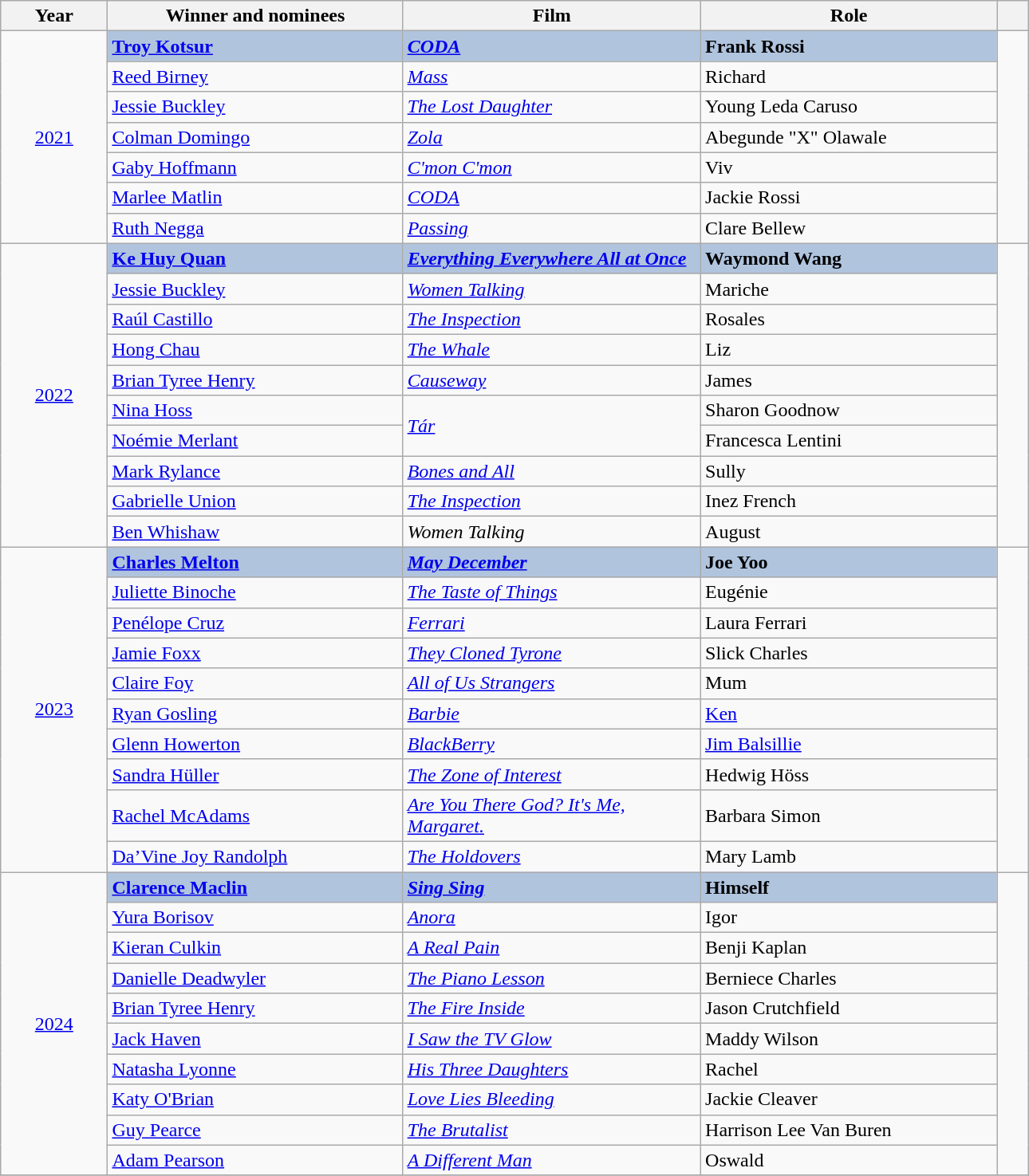<table class="wikitable" width="68%" cellpadding="5">
<tr>
<th width="100"><strong>Year</strong></th>
<th width="300"><strong>Winner and nominees</strong></th>
<th width="300"><strong>Film</strong></th>
<th width="300"><strong>Role</strong></th>
<th width="25"><strong></strong></th>
</tr>
<tr>
<td rowspan="7" style="text-align:center;"><a href='#'>2021</a></td>
<td style="background:#B0C4DE"><strong><a href='#'>Troy Kotsur</a></strong></td>
<td style="background:#B0C4DE"><strong><em><a href='#'>CODA</a></em></strong></td>
<td style="background:#B0C4DE"><strong>Frank Rossi</strong></td>
<td rowspan="7" style="text-align:center;"></td>
</tr>
<tr>
<td><a href='#'>Reed Birney</a></td>
<td><em><a href='#'>Mass</a></em></td>
<td>Richard</td>
</tr>
<tr>
<td><a href='#'>Jessie Buckley</a></td>
<td><em><a href='#'>The Lost Daughter</a></em></td>
<td>Young Leda Caruso</td>
</tr>
<tr>
<td><a href='#'>Colman Domingo</a></td>
<td><em><a href='#'>Zola</a></em></td>
<td>Abegunde "X" Olawale</td>
</tr>
<tr>
<td><a href='#'>Gaby Hoffmann</a></td>
<td><em><a href='#'>C'mon C'mon</a></em></td>
<td>Viv</td>
</tr>
<tr>
<td><a href='#'>Marlee Matlin</a></td>
<td><em><a href='#'>CODA</a></em></td>
<td>Jackie Rossi</td>
</tr>
<tr>
<td><a href='#'>Ruth Negga</a></td>
<td><em><a href='#'>Passing</a></em></td>
<td>Clare Bellew</td>
</tr>
<tr>
<td rowspan="10" style="text-align:center;"><a href='#'>2022</a></td>
<td style="background:#B0C4DE"><strong><a href='#'>Ke Huy Quan</a></strong></td>
<td style="background:#B0C4DE"><strong><em><a href='#'>Everything Everywhere All at Once</a></em></strong></td>
<td style="background:#B0C4DE"><strong>Waymond Wang</strong></td>
<td rowspan="10" style="text-align:center;"></td>
</tr>
<tr>
<td><a href='#'>Jessie Buckley</a></td>
<td><em><a href='#'>Women Talking</a></em></td>
<td>Mariche</td>
</tr>
<tr>
<td><a href='#'>Raúl Castillo</a></td>
<td><em><a href='#'>The Inspection</a></em></td>
<td>Rosales</td>
</tr>
<tr>
<td><a href='#'>Hong Chau</a></td>
<td><em><a href='#'>The Whale</a></em></td>
<td>Liz</td>
</tr>
<tr>
<td><a href='#'>Brian Tyree Henry</a></td>
<td><em><a href='#'>Causeway</a></em></td>
<td>James</td>
</tr>
<tr>
<td><a href='#'>Nina Hoss</a></td>
<td rowspan=2><em><a href='#'>Tár</a></em></td>
<td>Sharon Goodnow</td>
</tr>
<tr>
<td><a href='#'>Noémie Merlant</a></td>
<td>Francesca Lentini</td>
</tr>
<tr>
<td><a href='#'>Mark Rylance</a></td>
<td><em><a href='#'>Bones and All</a></em></td>
<td>Sully</td>
</tr>
<tr>
<td><a href='#'>Gabrielle Union</a></td>
<td><em><a href='#'>The Inspection</a></em></td>
<td>Inez French</td>
</tr>
<tr>
<td><a href='#'>Ben Whishaw</a></td>
<td><em>Women Talking</em></td>
<td>August</td>
</tr>
<tr>
<td rowspan="10" style="text-align:center;"><a href='#'>2023</a></td>
<td style="background:#B0C4DE"><strong><a href='#'>Charles Melton</a></strong></td>
<td style="background:#B0C4DE"><strong><em><a href='#'>May December</a></em></strong></td>
<td style="background:#B0C4DE"><strong>Joe Yoo</strong></td>
<td rowspan="10" style="text-align:center;"></td>
</tr>
<tr>
<td><a href='#'>Juliette Binoche</a></td>
<td><em><a href='#'>The Taste of Things</a></em></td>
<td>Eugénie</td>
</tr>
<tr>
<td><a href='#'>Penélope Cruz</a></td>
<td><em><a href='#'>Ferrari</a></em></td>
<td>Laura Ferrari</td>
</tr>
<tr>
<td><a href='#'>Jamie Foxx</a></td>
<td><em><a href='#'>They Cloned Tyrone</a></em></td>
<td>Slick Charles</td>
</tr>
<tr>
<td><a href='#'>Claire Foy</a></td>
<td><em><a href='#'>All of Us Strangers</a></em></td>
<td>Mum</td>
</tr>
<tr>
<td><a href='#'>Ryan Gosling</a></td>
<td><em><a href='#'>Barbie</a></em></td>
<td><a href='#'>Ken</a></td>
</tr>
<tr>
<td><a href='#'>Glenn Howerton</a></td>
<td><em><a href='#'>BlackBerry</a></em></td>
<td><a href='#'>Jim Balsillie</a></td>
</tr>
<tr>
<td><a href='#'>Sandra Hüller</a></td>
<td><em><a href='#'>The Zone of Interest</a></em></td>
<td>Hedwig Höss</td>
</tr>
<tr>
<td><a href='#'>Rachel McAdams</a></td>
<td><em><a href='#'>Are You There God? It's Me, Margaret.</a></em></td>
<td>Barbara Simon</td>
</tr>
<tr>
<td><a href='#'>Da’Vine Joy Randolph</a></td>
<td><em><a href='#'>The Holdovers</a></em></td>
<td>Mary Lamb</td>
</tr>
<tr>
<td rowspan="10" style="text-align:center;"><a href='#'>2024</a></td>
<td style="background:#B0C4DE"><strong><a href='#'>Clarence Maclin</a></strong></td>
<td style="background:#B0C4DE"><strong><em><a href='#'>Sing Sing</a></em></strong></td>
<td style="background:#B0C4DE"><strong>Himself</strong></td>
<td rowspan="10" style="text-align:center;"></td>
</tr>
<tr>
<td><a href='#'>Yura Borisov</a></td>
<td><em><a href='#'>Anora</a></em></td>
<td>Igor</td>
</tr>
<tr>
<td><a href='#'>Kieran Culkin</a></td>
<td><em><a href='#'>A Real Pain</a></em></td>
<td>Benji Kaplan</td>
</tr>
<tr>
<td><a href='#'>Danielle Deadwyler</a></td>
<td><em><a href='#'>The Piano Lesson</a></em></td>
<td>Berniece Charles</td>
</tr>
<tr>
<td><a href='#'>Brian Tyree Henry</a></td>
<td><em><a href='#'>The Fire Inside</a></em></td>
<td>Jason Crutchfield</td>
</tr>
<tr>
<td><a href='#'>Jack Haven</a></td>
<td><em><a href='#'>I Saw the TV Glow</a></em></td>
<td>Maddy Wilson</td>
</tr>
<tr>
<td><a href='#'>Natasha Lyonne</a></td>
<td><em><a href='#'>His Three Daughters</a></em></td>
<td>Rachel</td>
</tr>
<tr>
<td><a href='#'>Katy O'Brian</a></td>
<td><em><a href='#'>Love Lies Bleeding</a></em></td>
<td>Jackie Cleaver</td>
</tr>
<tr>
<td><a href='#'>Guy Pearce</a></td>
<td><em><a href='#'>The Brutalist</a></em></td>
<td>Harrison Lee Van Buren</td>
</tr>
<tr>
<td><a href='#'>Adam Pearson</a></td>
<td><em><a href='#'>A Different Man</a></em></td>
<td>Oswald</td>
</tr>
<tr>
</tr>
</table>
